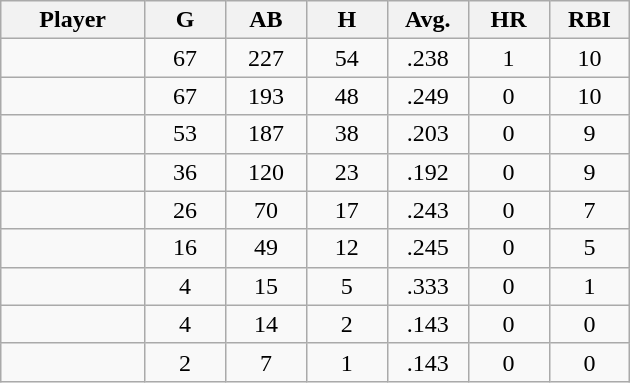<table class="wikitable sortable">
<tr>
<th bgcolor="#DDDDFF" width="16%">Player</th>
<th bgcolor="#DDDDFF" width="9%">G</th>
<th bgcolor="#DDDDFF" width="9%">AB</th>
<th bgcolor="#DDDDFF" width="9%">H</th>
<th bgcolor="#DDDDFF" width="9%">Avg.</th>
<th bgcolor="#DDDDFF" width="9%">HR</th>
<th bgcolor="#DDDDFF" width="9%">RBI</th>
</tr>
<tr align="center">
<td></td>
<td>67</td>
<td>227</td>
<td>54</td>
<td>.238</td>
<td>1</td>
<td>10</td>
</tr>
<tr align="center">
<td></td>
<td>67</td>
<td>193</td>
<td>48</td>
<td>.249</td>
<td>0</td>
<td>10</td>
</tr>
<tr align="center">
<td></td>
<td>53</td>
<td>187</td>
<td>38</td>
<td>.203</td>
<td>0</td>
<td>9</td>
</tr>
<tr align="center">
<td></td>
<td>36</td>
<td>120</td>
<td>23</td>
<td>.192</td>
<td>0</td>
<td>9</td>
</tr>
<tr align="center">
<td></td>
<td>26</td>
<td>70</td>
<td>17</td>
<td>.243</td>
<td>0</td>
<td>7</td>
</tr>
<tr align="center">
<td></td>
<td>16</td>
<td>49</td>
<td>12</td>
<td>.245</td>
<td>0</td>
<td>5</td>
</tr>
<tr align="center">
<td></td>
<td>4</td>
<td>15</td>
<td>5</td>
<td>.333</td>
<td>0</td>
<td>1</td>
</tr>
<tr align="center">
<td></td>
<td>4</td>
<td>14</td>
<td>2</td>
<td>.143</td>
<td>0</td>
<td>0</td>
</tr>
<tr align="center">
<td></td>
<td>2</td>
<td>7</td>
<td>1</td>
<td>.143</td>
<td>0</td>
<td>0</td>
</tr>
</table>
